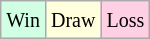<table class="wikitable">
<tr>
<td style="background:#d0ffe3;"><small>Win</small></td>
<td style="background:#ffd;"><small>Draw</small></td>
<td style="background:#ffd0e3;"><small>Loss</small></td>
</tr>
</table>
